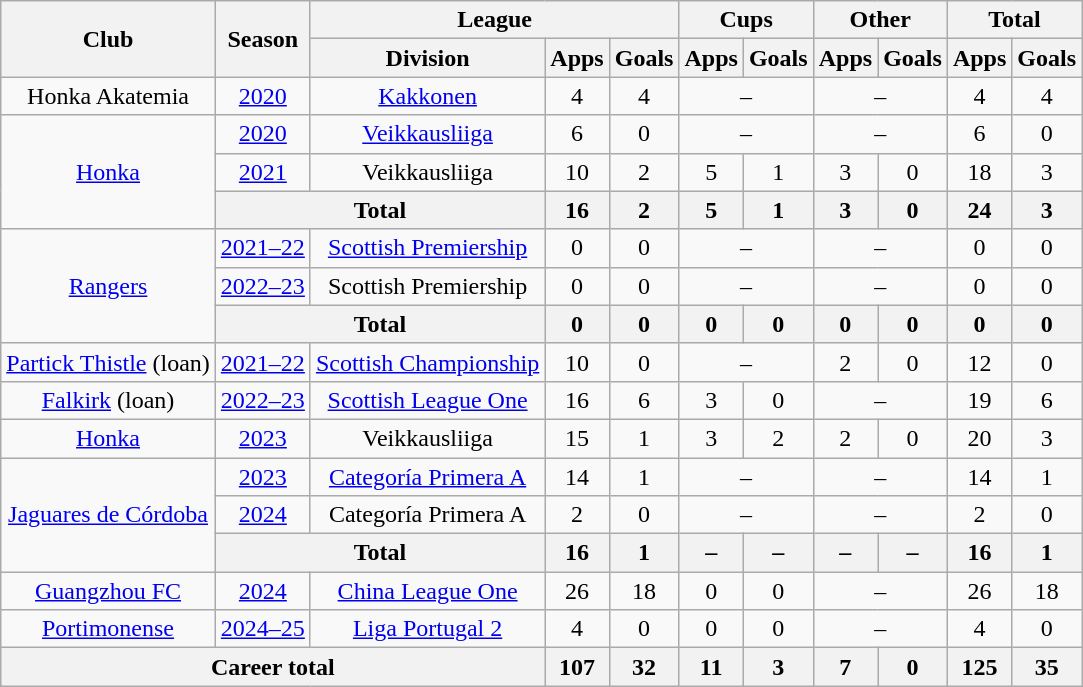<table class="wikitable" style="text-align: center">
<tr>
<th rowspan="2">Club</th>
<th rowspan="2">Season</th>
<th colspan="3">League</th>
<th colspan="2">Cups</th>
<th colspan="2">Other</th>
<th colspan="2">Total</th>
</tr>
<tr>
<th>Division</th>
<th>Apps</th>
<th>Goals</th>
<th>Apps</th>
<th>Goals</th>
<th>Apps</th>
<th>Goals</th>
<th>Apps</th>
<th>Goals</th>
</tr>
<tr>
<td>Honka Akatemia</td>
<td><a href='#'>2020</a></td>
<td><a href='#'>Kakkonen</a></td>
<td>4</td>
<td>4</td>
<td colspan="2">–</td>
<td colspan="2">–</td>
<td>4</td>
<td>4</td>
</tr>
<tr>
<td rowspan="3"><a href='#'>Honka</a></td>
<td><a href='#'>2020</a></td>
<td><a href='#'>Veikkausliiga</a></td>
<td>6</td>
<td>0</td>
<td colspan="2">–</td>
<td colspan="2">–</td>
<td>6</td>
<td>0</td>
</tr>
<tr>
<td><a href='#'>2021</a></td>
<td>Veikkausliiga</td>
<td>10</td>
<td>2</td>
<td>5</td>
<td>1</td>
<td>3</td>
<td>0</td>
<td>18</td>
<td>3</td>
</tr>
<tr>
<th colspan=2>Total</th>
<th>16</th>
<th>2</th>
<th>5</th>
<th>1</th>
<th>3</th>
<th>0</th>
<th>24</th>
<th>3</th>
</tr>
<tr>
<td rowspan=3><a href='#'>Rangers</a></td>
<td><a href='#'>2021–22</a></td>
<td><a href='#'>Scottish Premiership</a></td>
<td>0</td>
<td>0</td>
<td colspan="2">–</td>
<td colspan="2">–</td>
<td>0</td>
<td>0</td>
</tr>
<tr>
<td><a href='#'>2022–23</a></td>
<td>Scottish Premiership</td>
<td>0</td>
<td>0</td>
<td colspan="2">–</td>
<td colspan="2">–</td>
<td>0</td>
<td>0</td>
</tr>
<tr>
<th colspan=2>Total</th>
<th>0</th>
<th>0</th>
<th>0</th>
<th>0</th>
<th>0</th>
<th>0</th>
<th>0</th>
<th>0</th>
</tr>
<tr>
<td><a href='#'>Partick Thistle</a> (loan)</td>
<td><a href='#'>2021–22</a></td>
<td><a href='#'>Scottish Championship</a></td>
<td>10</td>
<td>0</td>
<td colspan="2">–</td>
<td>2</td>
<td>0</td>
<td>12</td>
<td>0</td>
</tr>
<tr>
<td><a href='#'>Falkirk</a> (loan)</td>
<td><a href='#'>2022–23</a></td>
<td><a href='#'>Scottish League One</a></td>
<td>16</td>
<td>6</td>
<td>3</td>
<td>0</td>
<td colspan="2">–</td>
<td>19</td>
<td>6</td>
</tr>
<tr>
<td><a href='#'>Honka</a></td>
<td><a href='#'>2023</a></td>
<td>Veikkausliiga</td>
<td>15</td>
<td>1</td>
<td>3</td>
<td>2</td>
<td>2</td>
<td>0</td>
<td>20</td>
<td>3</td>
</tr>
<tr>
<td rowspan="3"><a href='#'>Jaguares de Córdoba</a></td>
<td><a href='#'>2023</a></td>
<td><a href='#'>Categoría Primera A</a></td>
<td>14</td>
<td>1</td>
<td colspan="2">–</td>
<td colspan="2">–</td>
<td>14</td>
<td>1</td>
</tr>
<tr>
<td><a href='#'>2024</a></td>
<td>Categoría Primera A</td>
<td>2</td>
<td>0</td>
<td colspan="2">–</td>
<td colspan="2">–</td>
<td>2</td>
<td>0</td>
</tr>
<tr>
<th colspan=2>Total</th>
<th>16</th>
<th>1</th>
<th>–</th>
<th>–</th>
<th>–</th>
<th>–</th>
<th>16</th>
<th>1</th>
</tr>
<tr>
<td><a href='#'>Guangzhou FC</a></td>
<td><a href='#'>2024</a></td>
<td><a href='#'>China League One</a></td>
<td>26</td>
<td>18</td>
<td>0</td>
<td>0</td>
<td colspan="2">–</td>
<td>26</td>
<td>18</td>
</tr>
<tr>
<td><a href='#'>Portimonense</a></td>
<td><a href='#'>2024–25</a></td>
<td><a href='#'>Liga Portugal 2</a></td>
<td>4</td>
<td>0</td>
<td>0</td>
<td>0</td>
<td colspan=2>–</td>
<td>4</td>
<td>0</td>
</tr>
<tr>
<th Colspan="3">Career total</th>
<th>107</th>
<th>32</th>
<th>11</th>
<th>3</th>
<th>7</th>
<th>0</th>
<th>125</th>
<th>35</th>
</tr>
</table>
